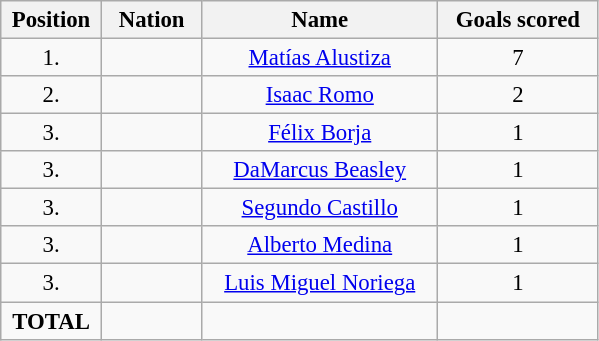<table class="wikitable" style="font-size: 95%; text-align: center;">
<tr>
<th width=60>Position</th>
<th width=60>Nation</th>
<th width=150>Name</th>
<th width=100>Goals scored</th>
</tr>
<tr>
<td>1.</td>
<td></td>
<td><a href='#'>Matías Alustiza</a></td>
<td>7</td>
</tr>
<tr>
<td>2.</td>
<td></td>
<td><a href='#'>Isaac Romo</a></td>
<td>2</td>
</tr>
<tr>
<td>3.</td>
<td></td>
<td><a href='#'>Félix Borja</a></td>
<td>1</td>
</tr>
<tr>
<td>3.</td>
<td></td>
<td><a href='#'>DaMarcus Beasley</a></td>
<td>1</td>
</tr>
<tr>
<td>3.</td>
<td></td>
<td><a href='#'>Segundo Castillo</a></td>
<td>1</td>
</tr>
<tr>
<td>3.</td>
<td></td>
<td><a href='#'>Alberto Medina</a></td>
<td>1</td>
</tr>
<tr>
<td>3.</td>
<td></td>
<td><a href='#'>Luis Miguel Noriega</a></td>
<td>1</td>
</tr>
<tr>
<td><strong>TOTAL</strong></td>
<td></td>
<td></td>
<td></td>
</tr>
</table>
